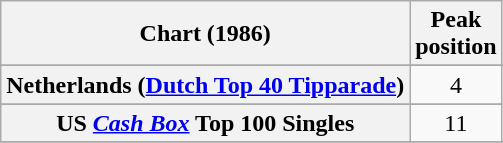<table class="wikitable sortable plainrowheaders" style="text-align:center">
<tr>
<th scope="col">Chart (1986)</th>
<th scope="col">Peak<br>position</th>
</tr>
<tr>
</tr>
<tr>
</tr>
<tr>
<th scope="row">Netherlands (<a href='#'>Dutch Top 40 Tipparade</a>)</th>
<td>4</td>
</tr>
<tr>
</tr>
<tr>
</tr>
<tr>
</tr>
<tr>
</tr>
<tr>
<th scope="row">US <em><a href='#'>Cash Box</a></em> Top 100 Singles</th>
<td>11</td>
</tr>
<tr>
</tr>
</table>
